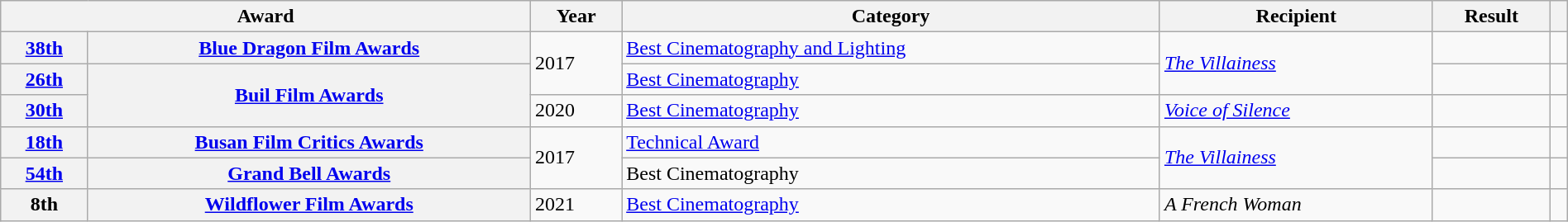<table class="wikitable sortable plainrowheaders" style="text-align:left; font-size:100%; padding:0 auto; width:100%; margin:auto">
<tr>
<th scope="col" colspan=2>Award</th>
<th scope="col">Year</th>
<th scope="col">Category</th>
<th scope="col">Recipient</th>
<th scope="col">Result</th>
<th scope="col" class="unsortable"></th>
</tr>
<tr>
<th scope="row"><a href='#'>38th</a></th>
<th scope="row"><a href='#'>Blue Dragon Film Awards</a></th>
<td rowspan="2">2017</td>
<td><a href='#'>Best Cinematography and Lighting</a></td>
<td rowspan="2"><em><a href='#'>The Villainess</a></em></td>
<td></td>
<td></td>
</tr>
<tr>
<th scope="row"><a href='#'>26th</a></th>
<th scope="row" rowspan="2"><a href='#'>Buil Film Awards</a></th>
<td><a href='#'>Best Cinematography</a></td>
<td></td>
<td></td>
</tr>
<tr>
<th scope="row"><a href='#'>30th</a></th>
<td>2020</td>
<td><a href='#'>Best Cinematography</a></td>
<td><em><a href='#'>Voice of Silence</a></em></td>
<td></td>
<td></td>
</tr>
<tr>
<th scope="row"><a href='#'>18th</a></th>
<th scope="row"><a href='#'>Busan Film Critics Awards</a></th>
<td rowspan="2">2017</td>
<td><a href='#'>Technical Award</a></td>
<td rowspan="2"><em><a href='#'>The Villainess</a></em></td>
<td></td>
<td></td>
</tr>
<tr>
<th scope="row"><a href='#'>54th</a></th>
<th scope="row"><a href='#'>Grand Bell Awards</a></th>
<td>Best Cinematography</td>
<td></td>
<td></td>
</tr>
<tr>
<th scope="row">8th</th>
<th scope="row"><a href='#'>Wildflower Film Awards</a></th>
<td>2021</td>
<td><a href='#'>Best Cinematography</a></td>
<td><em>A French Woman</em></td>
<td></td>
<td></td>
</tr>
</table>
